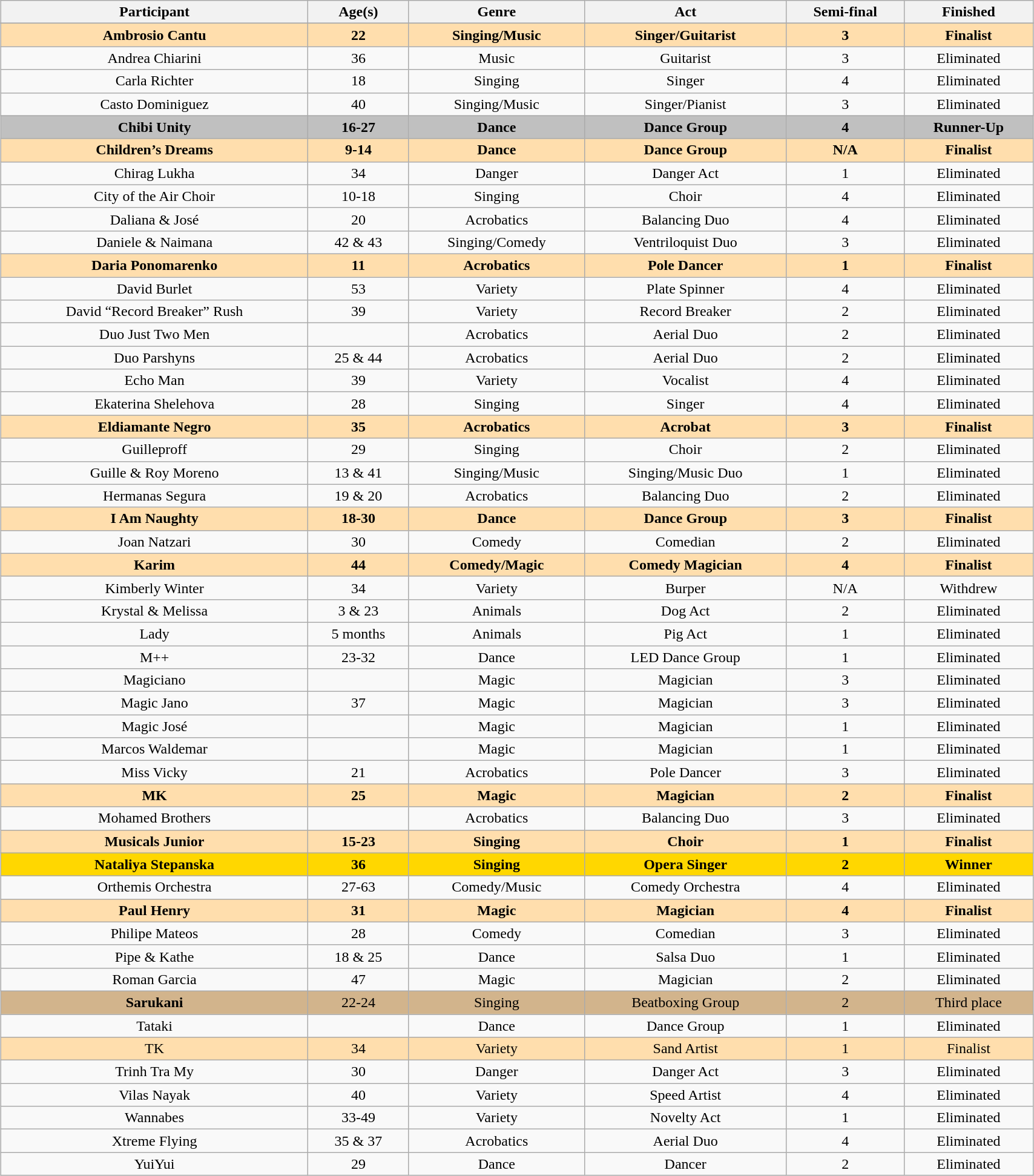<table class="wikitable sortable" style="margin-left: auto; margin-right: auto; border: none; width:90%; text-align:center;">
<tr>
<th>Participant</th>
<th>Age(s)</th>
<th>Genre</th>
<th>Act</th>
<th>Semi-final</th>
<th>Finished</th>
</tr>
<tr style="background:tan">
</tr>
<tr style="background:NavajoWhite">
<td><strong>Ambrosio Cantu</strong></td>
<td><strong>22</strong></td>
<td><strong>Singing/Music</strong></td>
<td><strong>Singer/Guitarist</strong></td>
<td><strong>3</strong></td>
<td><strong>Finalist</strong></td>
</tr>
<tr>
<td>Andrea Chiarini</td>
<td>36</td>
<td>Music</td>
<td>Guitarist</td>
<td>3</td>
<td>Eliminated</td>
</tr>
<tr>
<td>Carla Richter</td>
<td>18</td>
<td>Singing</td>
<td>Singer</td>
<td>4</td>
<td>Eliminated</td>
</tr>
<tr>
<td>Casto Dominiguez</td>
<td>40</td>
<td>Singing/Music</td>
<td>Singer/Pianist</td>
<td>3</td>
<td>Eliminated</td>
</tr>
<tr style="background:silver">
<td><strong>Chibi Unity</strong></td>
<td><strong>16-27</strong></td>
<td><strong>Dance</strong></td>
<td><strong>Dance Group</strong></td>
<td><strong>4</strong></td>
<td><strong>Runner-Up</strong></td>
</tr>
<tr style="background:NavajoWhite">
<td><strong>Children’s Dreams</strong> <strong></strong></td>
<td><strong>9-14</strong></td>
<td><strong>Dance</strong></td>
<td><strong>Dance Group</strong></td>
<td><strong>N/A</strong></td>
<td><strong>Finalist</strong></td>
</tr>
<tr>
<td>Chirag Lukha</td>
<td>34</td>
<td>Danger</td>
<td>Danger Act</td>
<td>1</td>
<td>Eliminated</td>
</tr>
<tr>
<td>City of the Air Choir</td>
<td>10-18</td>
<td>Singing</td>
<td>Choir</td>
<td>4</td>
<td>Eliminated</td>
</tr>
<tr>
<td>Daliana & José</td>
<td>20</td>
<td>Acrobatics</td>
<td>Balancing Duo</td>
<td>4</td>
<td>Eliminated</td>
</tr>
<tr>
<td>Daniele & Naimana</td>
<td>42 & 43</td>
<td>Singing/Comedy</td>
<td>Ventriloquist Duo</td>
<td>3</td>
<td>Eliminated</td>
</tr>
<tr style="background:NavajoWhite">
<td><strong>Daria Ponomarenko</strong></td>
<td><strong>11</strong></td>
<td><strong>Acrobatics</strong></td>
<td><strong>Pole Dancer</strong></td>
<td><strong>1</strong></td>
<td><strong>Finalist</strong></td>
</tr>
<tr>
<td>David Burlet</td>
<td>53</td>
<td>Variety</td>
<td>Plate Spinner</td>
<td>4</td>
<td>Eliminated</td>
</tr>
<tr>
<td>David “Record Breaker” Rush</td>
<td>39</td>
<td>Variety</td>
<td>Record Breaker</td>
<td>2</td>
<td>Eliminated</td>
</tr>
<tr>
<td>Duo Just Two Men</td>
<td></td>
<td>Acrobatics</td>
<td>Aerial Duo</td>
<td>2</td>
<td>Eliminated</td>
</tr>
<tr>
<td>Duo Parshyns</td>
<td>25 & 44</td>
<td>Acrobatics</td>
<td>Aerial Duo</td>
<td>2</td>
<td>Eliminated</td>
</tr>
<tr>
<td>Echo Man</td>
<td>39</td>
<td>Variety</td>
<td>Vocalist</td>
<td>4</td>
<td>Eliminated</td>
</tr>
<tr>
<td>Ekaterina Shelehova <strong></strong></td>
<td>28</td>
<td>Singing</td>
<td>Singer</td>
<td>4</td>
<td>Eliminated</td>
</tr>
<tr style="background:NavajoWhite">
<td><strong>Eldiamante Negro</strong> <strong></strong></td>
<td><strong>35</strong></td>
<td><strong>Acrobatics</strong></td>
<td><strong>Acrobat </strong></td>
<td><strong>3</strong></td>
<td><strong>Finalist</strong></td>
</tr>
<tr>
<td>Guilleproff <strong></strong></td>
<td>29</td>
<td>Singing</td>
<td>Choir</td>
<td>2</td>
<td>Eliminated</td>
</tr>
<tr>
<td>Guille & Roy Moreno</td>
<td>13 & 41</td>
<td>Singing/Music</td>
<td>Singing/Music Duo</td>
<td>1</td>
<td>Eliminated</td>
</tr>
<tr>
<td>Hermanas Segura</td>
<td>19 & 20</td>
<td>Acrobatics</td>
<td>Balancing Duo</td>
<td>2</td>
<td>Eliminated</td>
</tr>
<tr style="background:NavajoWhite">
<td><strong>I Am Naughty</strong></td>
<td><strong>18-30</strong></td>
<td><strong>Dance</strong></td>
<td><strong>Dance Group</strong></td>
<td><strong>3</strong></td>
<td><strong>Finalist</strong></td>
</tr>
<tr>
<td>Joan Natzari</td>
<td>30</td>
<td>Comedy</td>
<td>Comedian</td>
<td>2</td>
<td>Eliminated</td>
</tr>
<tr style="background:NavajoWhite">
<td><strong>Karim</strong></td>
<td><strong>44</strong></td>
<td><strong>Comedy/Magic</strong></td>
<td><strong>Comedy Magician</strong></td>
<td><strong>4</strong></td>
<td><strong>Finalist</strong></td>
</tr>
<tr>
<td>Kimberly Winter <strong></strong></td>
<td>34</td>
<td>Variety</td>
<td>Burper</td>
<td>N/A</td>
<td>Withdrew</td>
</tr>
<tr>
<td>Krystal & Melissa</td>
<td>3 & 23</td>
<td>Animals</td>
<td>Dog Act</td>
<td>2</td>
<td>Eliminated</td>
</tr>
<tr>
<td>Lady</td>
<td>5 months</td>
<td>Animals</td>
<td>Pig Act</td>
<td>1</td>
<td>Eliminated</td>
</tr>
<tr>
<td>M++</td>
<td>23-32</td>
<td>Dance</td>
<td>LED Dance Group</td>
<td>1</td>
<td>Eliminated</td>
</tr>
<tr>
<td>Magiciano</td>
<td></td>
<td>Magic</td>
<td>Magician</td>
<td>3</td>
<td>Eliminated</td>
</tr>
<tr>
<td>Magic Jano</td>
<td>37</td>
<td>Magic</td>
<td>Magician</td>
<td>3</td>
<td>Eliminated</td>
</tr>
<tr>
<td>Magic José</td>
<td></td>
<td>Magic</td>
<td>Magician</td>
<td>1</td>
<td>Eliminated</td>
</tr>
<tr>
<td>Marcos Waldemar</td>
<td></td>
<td>Magic</td>
<td>Magician</td>
<td>1</td>
<td>Eliminated</td>
</tr>
<tr>
<td>Miss Vicky <strong></strong></td>
<td>21</td>
<td>Acrobatics</td>
<td>Pole Dancer</td>
<td>3</td>
<td>Eliminated</td>
</tr>
<tr style="background:NavajoWhite">
<td><strong>MK</strong> <strong></strong></td>
<td><strong>25</strong></td>
<td><strong>Magic</strong></td>
<td><strong>Magician</strong></td>
<td><strong>2</strong></td>
<td><strong>Finalist</strong></td>
</tr>
<tr>
<td>Mohamed Brothers</td>
<td></td>
<td>Acrobatics</td>
<td>Balancing Duo</td>
<td>3</td>
<td>Eliminated</td>
</tr>
<tr style="background:NavajoWhite">
<td><strong>Musicals Junior</strong> <strong></strong> <strong></strong></td>
<td><strong>15-23</strong></td>
<td><strong>Singing</strong></td>
<td><strong>Choir</strong></td>
<td><strong>1</strong></td>
<td><strong>Finalist</strong></td>
</tr>
<tr style="background:gold">
<td><strong>Nataliya Stepanska</strong></td>
<td><strong>36</strong></td>
<td><strong>Singing</strong></td>
<td><strong>Opera Singer</strong></td>
<td><strong>2</strong></td>
<td><strong>Winner</strong></td>
</tr>
<tr>
<td>Orthemis Orchestra</td>
<td>27-63</td>
<td>Comedy/Music</td>
<td>Comedy Orchestra</td>
<td>4</td>
<td>Eliminated</td>
</tr>
<tr style="background:NavajoWhite">
<td><strong>Paul Henry</strong> <strong></strong></td>
<td><strong>31</strong></td>
<td><strong>Magic</strong></td>
<td><strong>Magician</strong></td>
<td><strong>4</strong></td>
<td><strong>Finalist</strong></td>
</tr>
<tr>
<td>Philipe Mateos</td>
<td>28</td>
<td>Comedy</td>
<td>Comedian</td>
<td>3</td>
<td>Eliminated</td>
</tr>
<tr>
<td>Pipe & Kathe</td>
<td>18 & 25</td>
<td>Dance</td>
<td>Salsa Duo</td>
<td>1</td>
<td>Eliminated</td>
</tr>
<tr>
<td>Roman Garcia</td>
<td>47</td>
<td>Magic</td>
<td>Magician</td>
<td>2</td>
<td>Eliminated</td>
</tr>
<tr style="background:tan">
<td><strong>Sarukani</strong> <strong></td>
<td></strong>22-24<strong></td>
<td></strong>Singing<strong></td>
<td></strong>Beatboxing Group<strong></td>
<td></strong>2<strong></td>
<td></strong>Third place<strong></td>
</tr>
<tr>
<td>Tataki</td>
<td></td>
<td>Dance</td>
<td>Dance Group</td>
<td>1</td>
<td>Eliminated</td>
</tr>
<tr style="background:NavajoWhite">
<td></strong>TK<strong></td>
<td></strong>34<strong></td>
<td></strong>Variety<strong></td>
<td></strong>Sand Artist<strong></td>
<td></strong>1<strong></td>
<td></strong>Finalist<strong></td>
</tr>
<tr>
<td>Trinh Tra My</td>
<td>30</td>
<td>Danger</td>
<td>Danger Act</td>
<td>3</td>
<td>Eliminated</td>
</tr>
<tr>
<td>Vilas Nayak</td>
<td>40</td>
<td>Variety</td>
<td>Speed Artist</td>
<td>4</td>
<td>Eliminated</td>
</tr>
<tr>
<td>Wannabes</td>
<td>33-49</td>
<td>Variety</td>
<td>Novelty Act</td>
<td>1</td>
<td>Eliminated</td>
</tr>
<tr>
<td>Xtreme Flying</td>
<td>35 & 37</td>
<td>Acrobatics</td>
<td>Aerial Duo</td>
<td>4</td>
<td>Eliminated</td>
</tr>
<tr>
<td>YuiYui</td>
<td>29</td>
<td>Dance</td>
<td>Dancer</td>
<td>2</td>
<td>Eliminated</td>
</tr>
</table>
